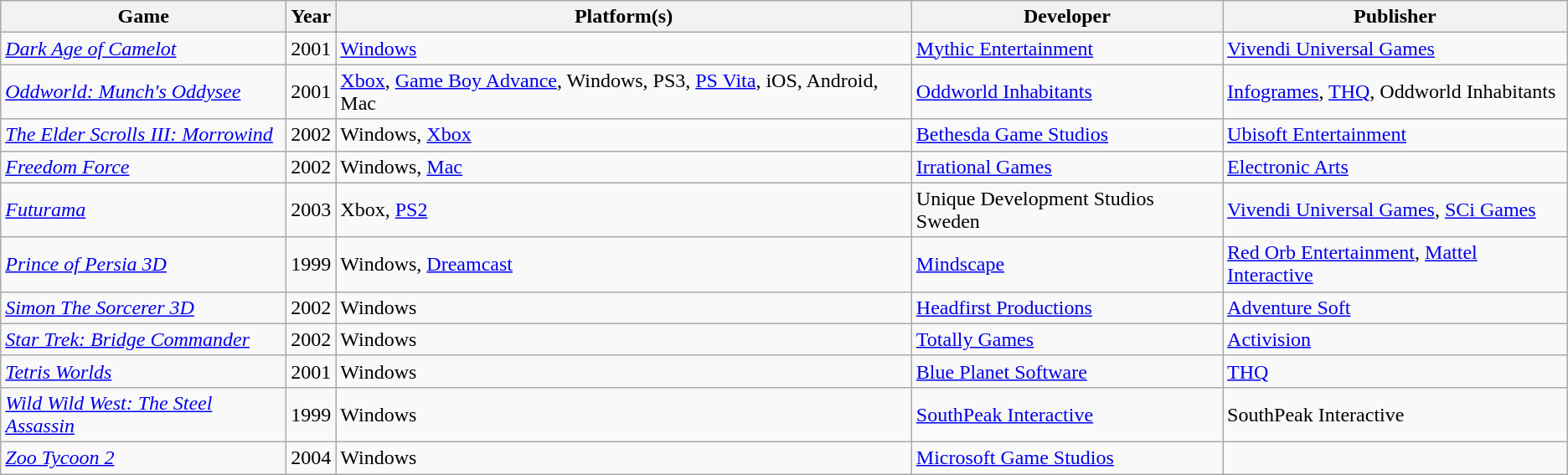<table class="wikitable sortable">
<tr>
<th>Game</th>
<th>Year</th>
<th>Platform(s)</th>
<th>Developer</th>
<th>Publisher</th>
</tr>
<tr>
<td><em><a href='#'>Dark Age of Camelot</a></em></td>
<td>2001</td>
<td><a href='#'>Windows</a></td>
<td><a href='#'>Mythic Entertainment</a></td>
<td><a href='#'>Vivendi Universal Games</a></td>
</tr>
<tr>
<td><em><a href='#'>Oddworld: Munch's Oddysee</a></em></td>
<td>2001</td>
<td><a href='#'>Xbox</a>, <a href='#'>Game Boy Advance</a>, Windows, PS3, <a href='#'>PS Vita</a>, iOS, Android, Mac</td>
<td><a href='#'>Oddworld Inhabitants</a></td>
<td><a href='#'>Infogrames</a>, <a href='#'>THQ</a>, Oddworld Inhabitants</td>
</tr>
<tr>
<td><em><a href='#'>The Elder Scrolls III: Morrowind</a></em></td>
<td>2002</td>
<td>Windows, <a href='#'>Xbox</a></td>
<td><a href='#'>Bethesda Game Studios</a></td>
<td><a href='#'>Ubisoft Entertainment</a></td>
</tr>
<tr>
<td><em><a href='#'>Freedom Force</a></em></td>
<td>2002</td>
<td>Windows, <a href='#'>Mac</a></td>
<td><a href='#'>Irrational Games</a></td>
<td><a href='#'>Electronic Arts</a></td>
</tr>
<tr>
<td><em><a href='#'>Futurama</a></em></td>
<td>2003</td>
<td>Xbox, <a href='#'>PS2</a></td>
<td>Unique Development Studios Sweden</td>
<td><a href='#'>Vivendi Universal Games</a>, <a href='#'>SCi Games</a></td>
</tr>
<tr>
<td><em><a href='#'>Prince of Persia 3D</a></em></td>
<td>1999</td>
<td>Windows, <a href='#'>Dreamcast</a></td>
<td><a href='#'>Mindscape</a></td>
<td><a href='#'>Red Orb Entertainment</a>, <a href='#'>Mattel Interactive</a></td>
</tr>
<tr>
<td><em><a href='#'>Simon The Sorcerer 3D</a></em></td>
<td>2002</td>
<td>Windows</td>
<td><a href='#'>Headfirst Productions</a></td>
<td><a href='#'>Adventure Soft</a></td>
</tr>
<tr>
<td><em><a href='#'>Star Trek: Bridge Commander</a></em></td>
<td>2002</td>
<td>Windows</td>
<td><a href='#'>Totally Games</a></td>
<td><a href='#'>Activision</a></td>
</tr>
<tr>
<td><em><a href='#'>Tetris Worlds</a></em></td>
<td>2001</td>
<td>Windows</td>
<td><a href='#'>Blue Planet Software</a></td>
<td><a href='#'>THQ</a></td>
</tr>
<tr>
<td><em><a href='#'>Wild Wild West: The Steel Assassin</a></em></td>
<td>1999</td>
<td>Windows</td>
<td><a href='#'>SouthPeak Interactive</a></td>
<td>SouthPeak Interactive</td>
</tr>
<tr>
<td><em><a href='#'>Zoo Tycoon 2</a></em></td>
<td>2004</td>
<td>Windows</td>
<td><a href='#'>Microsoft Game Studios</a></td>
<td></td>
</tr>
</table>
